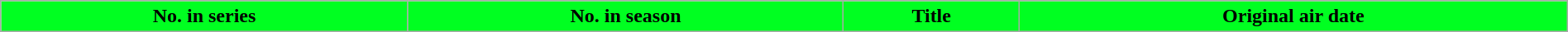<table class="wikitable plainrowheaders" style="width:100%; margin:auto; background:#fff;">
<tr>
<th style="background:#00ff21; color:#000; text-align:center;">No. in series</th>
<th ! style="background:#00ff21; color:#000; text-align:center;">No. in season</th>
<th ! style="background:#00ff21; color:#000; text-align:center;">Title</th>
<th ! style="background:#00ff21; color:#000; text-align:center;">Original air date<br>









</th>
</tr>
</table>
